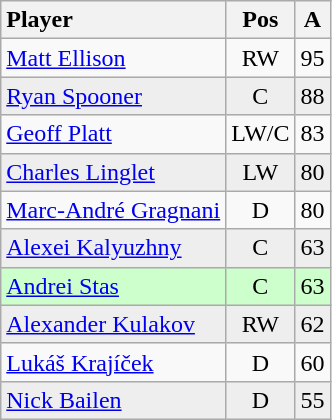<table class="wikitable">
<tr>
<th style="text-align:left;">Player</th>
<th>Pos</th>
<th>A</th>
</tr>
<tr align="center">
<td align="left"> <a href='#'>Matt Ellison</a></td>
<td>RW</td>
<td>95</td>
</tr>
<tr align="center" bgcolor="#eeeeee">
<td align="left"> <a href='#'>Ryan Spooner</a></td>
<td>C</td>
<td>88</td>
</tr>
<tr align="center">
<td align="left"> <a href='#'>Geoff Platt</a></td>
<td>LW/C</td>
<td>83</td>
</tr>
<tr align="center" bgcolor="#eeeeee">
<td align="left"> <a href='#'>Charles Linglet</a></td>
<td>LW</td>
<td>80</td>
</tr>
<tr align="center">
<td align="left"> <a href='#'>Marc-André Gragnani</a></td>
<td>D</td>
<td>80</td>
</tr>
<tr align="center" bgcolor="#eeeeee">
<td align="left"> <a href='#'>Alexei Kalyuzhny</a></td>
<td>C</td>
<td>63</td>
</tr>
<tr align="center" bgcolor="#cfc">
<td align="left"> <a href='#'>Andrei Stas</a></td>
<td>C</td>
<td>63</td>
</tr>
<tr align="center" bgcolor="#eeeeee">
<td align="left"> <a href='#'>Alexander Kulakov</a></td>
<td>RW</td>
<td>62</td>
</tr>
<tr align="center">
<td align="left">  <a href='#'>Lukáš Krajíček</a></td>
<td>D</td>
<td>60</td>
</tr>
<tr align="center" bgcolor="#eeeeee">
<td align="left"> <a href='#'>Nick Bailen</a></td>
<td>D</td>
<td>55</td>
</tr>
</table>
